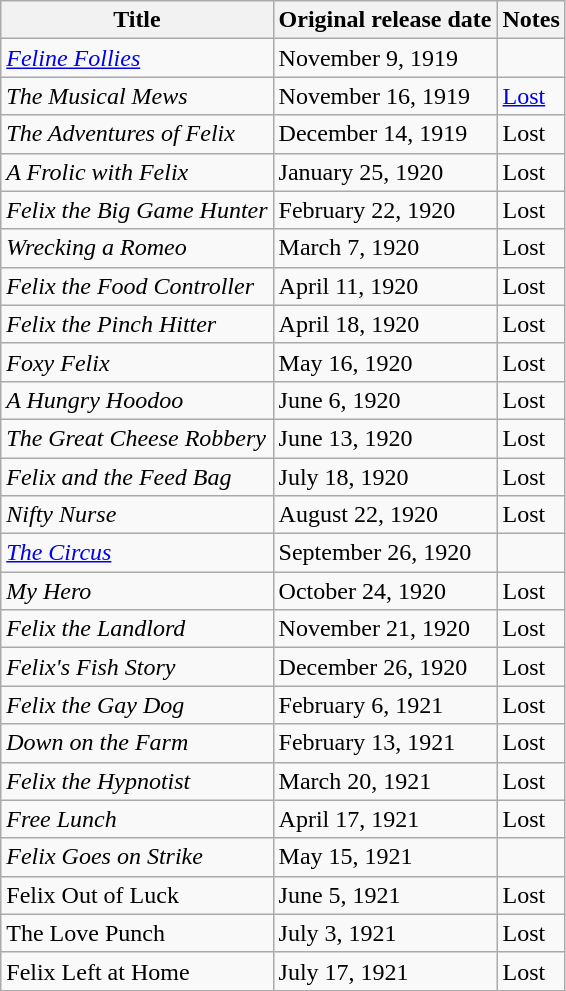<table class="wikitable">
<tr>
<th>Title</th>
<th>Original release date</th>
<th>Notes</th>
</tr>
<tr>
<td><em><a href='#'>Feline Follies</a></em> </td>
<td>November 9, 1919</td>
<td></td>
</tr>
<tr>
<td><em>The Musical Mews</em></td>
<td>November 16, 1919</td>
<td><a href='#'>Lost</a></td>
</tr>
<tr>
<td><em>The Adventures of Felix</em></td>
<td>December 14, 1919</td>
<td>Lost</td>
</tr>
<tr>
<td><em>A Frolic with Felix</em></td>
<td>January 25, 1920</td>
<td>Lost</td>
</tr>
<tr>
<td><em>Felix the Big Game Hunter</em></td>
<td>February 22, 1920</td>
<td>Lost</td>
</tr>
<tr>
<td><em>Wrecking a Romeo</em></td>
<td>March 7, 1920</td>
<td>Lost</td>
</tr>
<tr>
<td><em>Felix the Food Controller</em></td>
<td>April 11, 1920</td>
<td>Lost</td>
</tr>
<tr>
<td><em>Felix the Pinch Hitter</em></td>
<td>April 18, 1920</td>
<td>Lost</td>
</tr>
<tr>
<td><em>Foxy Felix</em></td>
<td>May 16, 1920</td>
<td>Lost</td>
</tr>
<tr>
<td><em>A Hungry Hoodoo</em></td>
<td>June 6, 1920</td>
<td>Lost</td>
</tr>
<tr>
<td><em>The Great Cheese Robbery</em></td>
<td>June 13, 1920</td>
<td>Lost</td>
</tr>
<tr>
<td><em>Felix and the Feed Bag</em></td>
<td>July 18, 1920</td>
<td>Lost</td>
</tr>
<tr>
<td><em>Nifty Nurse</em></td>
<td>August 22, 1920</td>
<td>Lost</td>
</tr>
<tr>
<td><em><a href='#'>The Circus</a></em> </td>
<td>September 26, 1920</td>
<td></td>
</tr>
<tr>
<td><em>My Hero</em></td>
<td>October 24, 1920</td>
<td>Lost</td>
</tr>
<tr>
<td><em>Felix the Landlord</em></td>
<td>November 21, 1920</td>
<td>Lost</td>
</tr>
<tr>
<td><em>Felix's Fish Story</em></td>
<td>December 26, 1920</td>
<td>Lost</td>
</tr>
<tr>
<td><em>Felix the Gay Dog</em></td>
<td>February 6, 1921</td>
<td>Lost</td>
</tr>
<tr>
<td><em>Down on the Farm</em></td>
<td>February 13, 1921</td>
<td>Lost</td>
</tr>
<tr>
<td><em>Felix the Hypnotist</em></td>
<td>March 20, 1921</td>
<td>Lost</td>
</tr>
<tr>
<td><em>Free Lunch</em></td>
<td>April 17, 1921</td>
<td>Lost</td>
</tr>
<tr>
<td><em>Felix Goes on Strike</em> <em></td>
<td>May 15, 1921</td>
<td></td>
</tr>
<tr>
<td></em>Felix Out of Luck<em></td>
<td>June 5, 1921</td>
<td>Lost</td>
</tr>
<tr>
<td></em>The Love Punch<em></td>
<td>July 3, 1921</td>
<td>Lost</td>
</tr>
<tr>
<td></em>Felix Left at Home<em></td>
<td>July 17, 1921</td>
<td>Lost</td>
</tr>
</table>
